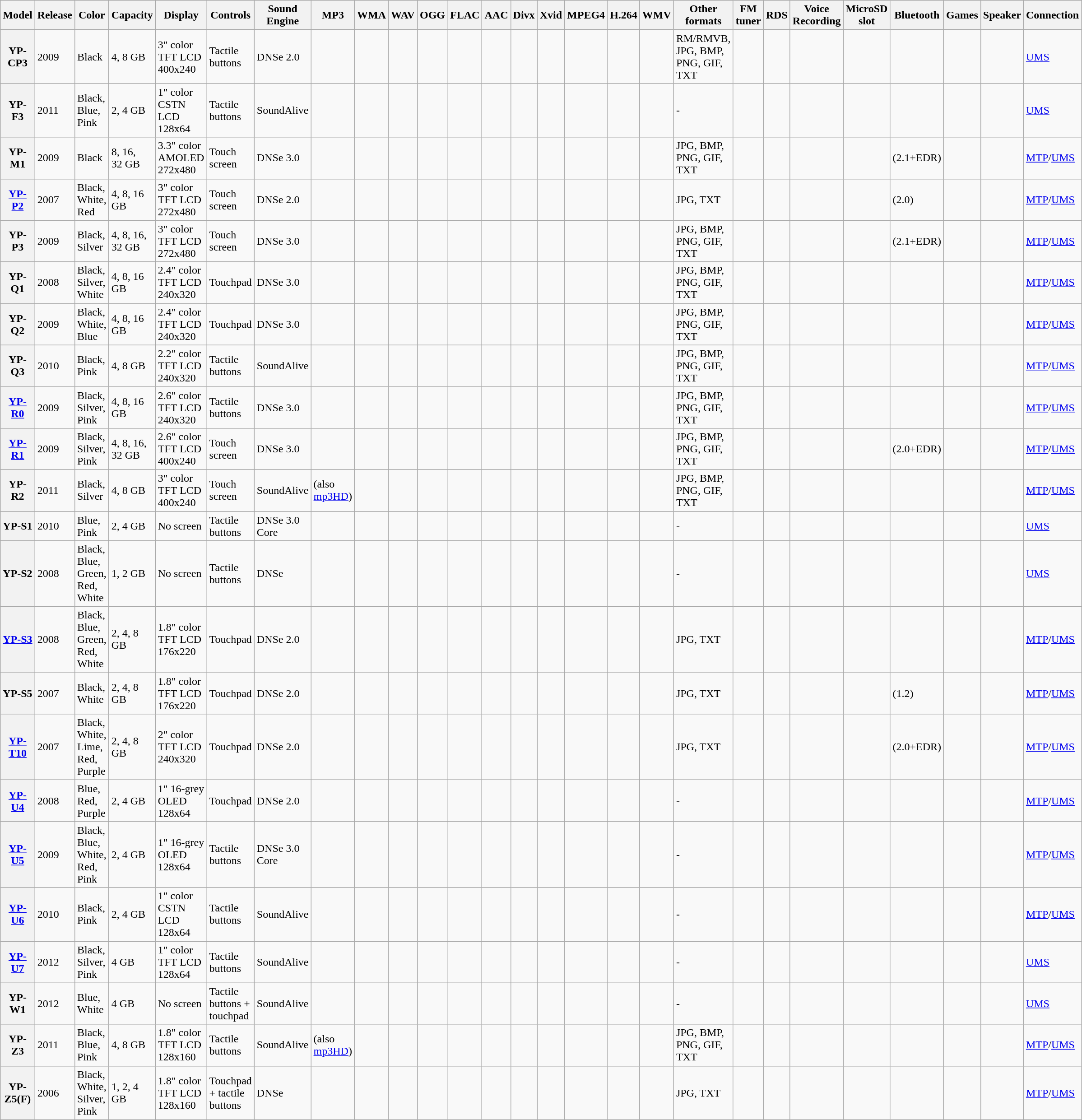<table class="wikitable">
<tr>
<th>Model</th>
<th>Release</th>
<th>Color</th>
<th>Capacity</th>
<th>Display</th>
<th>Controls</th>
<th>Sound Engine</th>
<th>MP3</th>
<th>WMA</th>
<th>WAV</th>
<th>OGG</th>
<th>FLAC</th>
<th>AAC</th>
<th>Divx</th>
<th>Xvid</th>
<th>MPEG4</th>
<th>H.264</th>
<th>WMV</th>
<th>Other formats</th>
<th>FM tuner</th>
<th>RDS</th>
<th>Voice Recording</th>
<th>MicroSD slot</th>
<th>Bluetooth</th>
<th>Games</th>
<th>Speaker</th>
<th>Connection</th>
</tr>
<tr>
<th>YP-CP3</th>
<td>2009</td>
<td>Black</td>
<td>4, 8 GB</td>
<td>3" color TFT LCD 400x240</td>
<td>Tactile buttons</td>
<td>DNSe 2.0</td>
<td></td>
<td></td>
<td></td>
<td></td>
<td></td>
<td></td>
<td></td>
<td></td>
<td></td>
<td></td>
<td></td>
<td>RM/RMVB, JPG, BMP, PNG, GIF, TXT</td>
<td></td>
<td></td>
<td></td>
<td></td>
<td></td>
<td></td>
<td></td>
<td><a href='#'>UMS</a></td>
</tr>
<tr>
<th>YP-F3</th>
<td>2011</td>
<td>Black, Blue, Pink</td>
<td>2, 4 GB</td>
<td>1" color CSTN LCD 128x64</td>
<td>Tactile buttons</td>
<td>SoundAlive</td>
<td></td>
<td></td>
<td></td>
<td></td>
<td></td>
<td></td>
<td></td>
<td></td>
<td></td>
<td></td>
<td></td>
<td>-</td>
<td></td>
<td></td>
<td></td>
<td></td>
<td></td>
<td></td>
<td></td>
<td><a href='#'>UMS</a></td>
</tr>
<tr>
<th>YP-M1</th>
<td>2009</td>
<td>Black</td>
<td>8, 16, 32 GB</td>
<td>3.3" color AMOLED 272x480</td>
<td>Touch screen</td>
<td>DNSe 3.0</td>
<td></td>
<td></td>
<td></td>
<td></td>
<td></td>
<td></td>
<td></td>
<td></td>
<td></td>
<td></td>
<td></td>
<td>JPG, BMP, PNG, GIF, TXT</td>
<td></td>
<td></td>
<td></td>
<td></td>
<td> (2.1+EDR)</td>
<td></td>
<td></td>
<td><a href='#'>MTP</a>/<a href='#'>UMS</a></td>
</tr>
<tr>
<th><a href='#'>YP-P2</a></th>
<td>2007</td>
<td>Black, White, Red</td>
<td>4, 8, 16 GB</td>
<td>3" color TFT LCD 272x480</td>
<td>Touch screen</td>
<td>DNSe 2.0</td>
<td></td>
<td></td>
<td></td>
<td></td>
<td></td>
<td></td>
<td></td>
<td></td>
<td></td>
<td></td>
<td></td>
<td>JPG, TXT</td>
<td></td>
<td></td>
<td></td>
<td></td>
<td> (2.0)</td>
<td></td>
<td></td>
<td><a href='#'>MTP</a>/<a href='#'>UMS</a></td>
</tr>
<tr>
<th>YP-P3</th>
<td>2009</td>
<td>Black, Silver</td>
<td>4, 8, 16, 32 GB</td>
<td>3" color TFT LCD 272x480</td>
<td>Touch screen</td>
<td>DNSe 3.0</td>
<td></td>
<td></td>
<td></td>
<td></td>
<td></td>
<td></td>
<td></td>
<td></td>
<td></td>
<td></td>
<td></td>
<td>JPG, BMP, PNG, GIF, TXT</td>
<td></td>
<td></td>
<td></td>
<td></td>
<td> (2.1+EDR)</td>
<td></td>
<td></td>
<td><a href='#'>MTP</a>/<a href='#'>UMS</a></td>
</tr>
<tr>
<th>YP-Q1</th>
<td>2008</td>
<td>Black, Silver, White</td>
<td>4, 8, 16 GB</td>
<td>2.4" color TFT LCD 240x320</td>
<td>Touchpad</td>
<td>DNSe 3.0</td>
<td></td>
<td></td>
<td></td>
<td></td>
<td></td>
<td></td>
<td></td>
<td></td>
<td></td>
<td></td>
<td></td>
<td>JPG, BMP, PNG, GIF, TXT</td>
<td></td>
<td></td>
<td></td>
<td></td>
<td></td>
<td></td>
<td></td>
<td><a href='#'>MTP</a>/<a href='#'>UMS</a></td>
</tr>
<tr>
<th>YP-Q2</th>
<td>2009</td>
<td>Black, White, Blue</td>
<td>4, 8, 16 GB</td>
<td>2.4" color TFT LCD 240x320</td>
<td>Touchpad</td>
<td>DNSe 3.0</td>
<td></td>
<td></td>
<td></td>
<td></td>
<td></td>
<td></td>
<td></td>
<td></td>
<td></td>
<td></td>
<td></td>
<td>JPG, BMP, PNG, GIF, TXT</td>
<td></td>
<td></td>
<td></td>
<td></td>
<td></td>
<td></td>
<td></td>
<td><a href='#'>MTP</a>/<a href='#'>UMS</a></td>
</tr>
<tr>
<th>YP-Q3</th>
<td>2010</td>
<td>Black, Pink</td>
<td>4, 8 GB</td>
<td>2.2" color TFT LCD 240x320</td>
<td>Tactile buttons</td>
<td>SoundAlive</td>
<td></td>
<td></td>
<td></td>
<td></td>
<td></td>
<td></td>
<td></td>
<td></td>
<td></td>
<td></td>
<td></td>
<td>JPG, BMP, PNG, GIF, TXT</td>
<td></td>
<td></td>
<td></td>
<td></td>
<td></td>
<td></td>
<td></td>
<td><a href='#'>MTP</a>/<a href='#'>UMS</a></td>
</tr>
<tr>
<th><a href='#'>YP-R0</a></th>
<td>2009</td>
<td>Black, Silver, Pink</td>
<td>4, 8, 16 GB</td>
<td>2.6" color TFT LCD 240x320</td>
<td>Tactile buttons</td>
<td>DNSe 3.0</td>
<td></td>
<td></td>
<td></td>
<td></td>
<td></td>
<td></td>
<td></td>
<td></td>
<td></td>
<td></td>
<td></td>
<td>JPG, BMP, PNG, GIF, TXT</td>
<td></td>
<td></td>
<td></td>
<td></td>
<td></td>
<td></td>
<td></td>
<td><a href='#'>MTP</a>/<a href='#'>UMS</a></td>
</tr>
<tr>
<th><a href='#'>YP-R1</a></th>
<td>2009</td>
<td>Black, Silver, Pink</td>
<td>4, 8, 16, 32 GB</td>
<td>2.6" color TFT LCD 400x240</td>
<td>Touch screen</td>
<td>DNSe 3.0</td>
<td></td>
<td></td>
<td></td>
<td></td>
<td></td>
<td></td>
<td></td>
<td></td>
<td></td>
<td></td>
<td></td>
<td>JPG, BMP, PNG, GIF, TXT</td>
<td></td>
<td></td>
<td></td>
<td></td>
<td> (2.0+EDR)</td>
<td></td>
<td></td>
<td><a href='#'>MTP</a>/<a href='#'>UMS</a></td>
</tr>
<tr>
<th>YP-R2</th>
<td>2011</td>
<td>Black, Silver</td>
<td>4, 8 GB</td>
<td>3" color TFT LCD 400x240</td>
<td>Touch screen</td>
<td>SoundAlive</td>
<td> (also <a href='#'>mp3HD</a>)</td>
<td></td>
<td></td>
<td></td>
<td></td>
<td></td>
<td></td>
<td></td>
<td></td>
<td></td>
<td></td>
<td>JPG, BMP, PNG, GIF, TXT</td>
<td></td>
<td></td>
<td></td>
<td></td>
<td></td>
<td></td>
<td></td>
<td><a href='#'>MTP</a>/<a href='#'>UMS</a></td>
</tr>
<tr>
<th>YP-S1</th>
<td>2010</td>
<td>Blue, Pink</td>
<td>2, 4 GB</td>
<td>No screen</td>
<td>Tactile buttons</td>
<td>DNSe 3.0 Core</td>
<td></td>
<td></td>
<td></td>
<td></td>
<td></td>
<td></td>
<td></td>
<td></td>
<td></td>
<td></td>
<td></td>
<td>-</td>
<td></td>
<td></td>
<td></td>
<td></td>
<td></td>
<td></td>
<td></td>
<td><a href='#'>UMS</a></td>
</tr>
<tr>
<th>YP-S2</th>
<td>2008</td>
<td>Black, Blue, Green, Red, White</td>
<td>1, 2 GB</td>
<td>No screen</td>
<td>Tactile buttons</td>
<td>DNSe</td>
<td></td>
<td></td>
<td></td>
<td></td>
<td></td>
<td></td>
<td></td>
<td></td>
<td></td>
<td></td>
<td></td>
<td>-</td>
<td></td>
<td></td>
<td></td>
<td></td>
<td></td>
<td></td>
<td></td>
<td><a href='#'>UMS</a></td>
</tr>
<tr>
<th><a href='#'>YP-S3</a></th>
<td>2008</td>
<td>Black, Blue, Green, Red, White</td>
<td>2, 4, 8 GB</td>
<td>1.8" color TFT LCD 176x220</td>
<td>Touchpad</td>
<td>DNSe 2.0</td>
<td></td>
<td></td>
<td></td>
<td></td>
<td></td>
<td></td>
<td></td>
<td></td>
<td></td>
<td></td>
<td></td>
<td>JPG, TXT</td>
<td></td>
<td></td>
<td></td>
<td></td>
<td></td>
<td></td>
<td></td>
<td><a href='#'>MTP</a>/<a href='#'>UMS</a></td>
</tr>
<tr>
<th>YP-S5</th>
<td>2007</td>
<td>Black, White</td>
<td>2, 4, 8 GB</td>
<td>1.8" color TFT LCD 176x220</td>
<td>Touchpad</td>
<td>DNSe 2.0</td>
<td></td>
<td></td>
<td></td>
<td></td>
<td></td>
<td></td>
<td></td>
<td></td>
<td></td>
<td></td>
<td></td>
<td>JPG, TXT</td>
<td></td>
<td></td>
<td></td>
<td></td>
<td> (1.2)</td>
<td></td>
<td></td>
<td><a href='#'>MTP</a>/<a href='#'>UMS</a></td>
</tr>
<tr>
<th><a href='#'>YP-T10</a></th>
<td>2007</td>
<td>Black, White, Lime, Red, Purple</td>
<td>2, 4, 8 GB</td>
<td>2" color TFT LCD 240x320</td>
<td>Touchpad</td>
<td>DNSe 2.0</td>
<td></td>
<td></td>
<td></td>
<td></td>
<td></td>
<td></td>
<td></td>
<td></td>
<td></td>
<td></td>
<td></td>
<td>JPG, TXT</td>
<td></td>
<td></td>
<td></td>
<td></td>
<td> (2.0+EDR)</td>
<td></td>
<td></td>
<td><a href='#'>MTP</a>/<a href='#'>UMS</a></td>
</tr>
<tr>
<th><a href='#'>YP-U4</a></th>
<td>2008</td>
<td>Blue, Red, Purple</td>
<td>2, 4 GB</td>
<td>1" 16-grey OLED 128x64</td>
<td>Touchpad</td>
<td>DNSe 2.0</td>
<td></td>
<td></td>
<td></td>
<td></td>
<td></td>
<td></td>
<td></td>
<td></td>
<td></td>
<td></td>
<td></td>
<td>-</td>
<td></td>
<td></td>
<td></td>
<td></td>
<td></td>
<td></td>
<td></td>
<td><a href='#'>MTP</a>/<a href='#'>UMS</a></td>
</tr>
<tr>
</tr>
<tr>
<th><a href='#'>YP-U5</a></th>
<td>2009</td>
<td>Black, Blue, White, Red, Pink</td>
<td>2, 4 GB</td>
<td>1" 16-grey OLED 128x64</td>
<td>Tactile buttons</td>
<td>DNSe 3.0 Core</td>
<td></td>
<td></td>
<td></td>
<td></td>
<td></td>
<td></td>
<td></td>
<td></td>
<td></td>
<td></td>
<td></td>
<td>-</td>
<td></td>
<td></td>
<td></td>
<td></td>
<td></td>
<td></td>
<td></td>
<td><a href='#'>MTP</a>/<a href='#'>UMS</a></td>
</tr>
<tr>
<th><a href='#'>YP-U6</a></th>
<td>2010</td>
<td>Black, Pink</td>
<td>2, 4 GB</td>
<td>1" color CSTN LCD 128x64</td>
<td>Tactile buttons</td>
<td>SoundAlive</td>
<td></td>
<td></td>
<td></td>
<td></td>
<td></td>
<td></td>
<td></td>
<td></td>
<td></td>
<td></td>
<td></td>
<td>-</td>
<td></td>
<td></td>
<td></td>
<td></td>
<td></td>
<td></td>
<td></td>
<td><a href='#'>MTP</a>/<a href='#'>UMS</a></td>
</tr>
<tr>
<th><a href='#'>YP-U7</a></th>
<td>2012</td>
<td>Black, Silver, Pink</td>
<td>4 GB</td>
<td>1" color TFT LCD 128x64</td>
<td>Tactile buttons</td>
<td>SoundAlive</td>
<td></td>
<td></td>
<td></td>
<td></td>
<td></td>
<td></td>
<td></td>
<td></td>
<td></td>
<td></td>
<td></td>
<td>-</td>
<td></td>
<td></td>
<td></td>
<td></td>
<td></td>
<td></td>
<td></td>
<td><a href='#'>UMS</a></td>
</tr>
<tr>
<th>YP-W1</th>
<td>2012</td>
<td>Blue, White</td>
<td>4 GB</td>
<td>No screen</td>
<td>Tactile buttons + touchpad</td>
<td>SoundAlive</td>
<td></td>
<td></td>
<td></td>
<td></td>
<td></td>
<td></td>
<td></td>
<td></td>
<td></td>
<td></td>
<td></td>
<td>-</td>
<td></td>
<td></td>
<td></td>
<td></td>
<td></td>
<td></td>
<td></td>
<td><a href='#'>UMS</a></td>
</tr>
<tr>
<th>YP-Z3</th>
<td>2011</td>
<td>Black, Blue, Pink</td>
<td>4, 8 GB</td>
<td>1.8" color TFT LCD 128x160</td>
<td>Tactile buttons</td>
<td>SoundAlive</td>
<td> (also <a href='#'>mp3HD</a>)</td>
<td></td>
<td></td>
<td></td>
<td></td>
<td></td>
<td></td>
<td></td>
<td></td>
<td></td>
<td></td>
<td>JPG, BMP, PNG, GIF, TXT</td>
<td></td>
<td></td>
<td></td>
<td></td>
<td></td>
<td></td>
<td></td>
<td><a href='#'>MTP</a>/<a href='#'>UMS</a></td>
</tr>
<tr>
<th>YP-Z5(F)</th>
<td>2006</td>
<td>Black, White, Silver, Pink</td>
<td>1, 2, 4 GB</td>
<td>1.8" color TFT LCD 128x160</td>
<td>Touchpad + tactile buttons</td>
<td>DNSe</td>
<td></td>
<td></td>
<td></td>
<td></td>
<td></td>
<td></td>
<td></td>
<td></td>
<td></td>
<td></td>
<td></td>
<td>JPG, TXT</td>
<td></td>
<td></td>
<td></td>
<td></td>
<td></td>
<td></td>
<td></td>
<td><a href='#'>MTP</a>/<a href='#'>UMS</a></td>
</tr>
</table>
